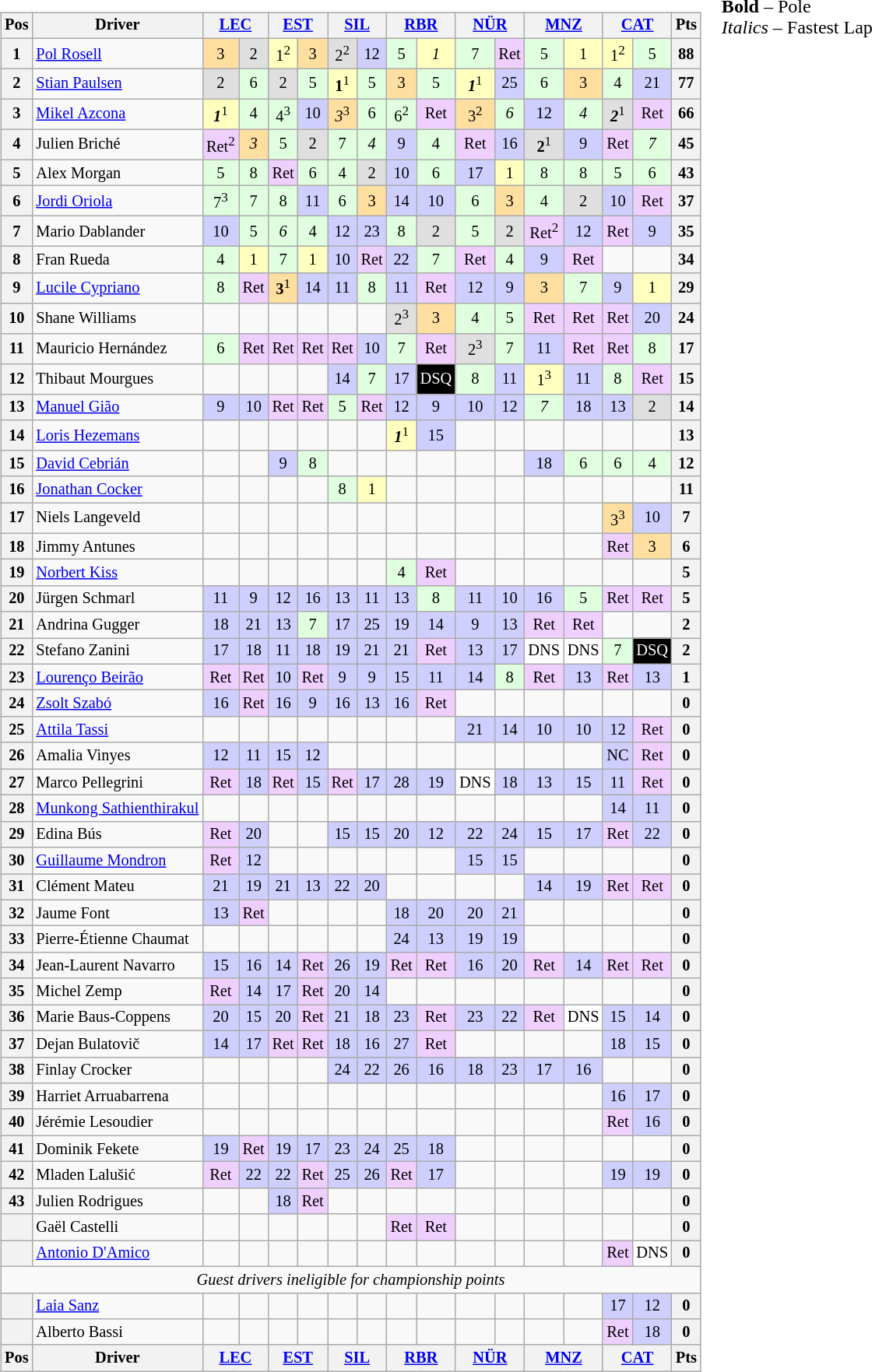<table>
<tr>
<td><br><table class="wikitable" style="font-size: 85%; text-align: center;">
<tr valign="top">
<th valign=middle>Pos</th>
<th valign=middle>Driver</th>
<th colspan=2><a href='#'>LEC</a><br></th>
<th colspan=2><a href='#'>EST</a><br></th>
<th colspan=2><a href='#'>SIL</a><br></th>
<th colspan=2><a href='#'>RBR</a><br></th>
<th colspan=2><a href='#'>NÜR</a><br></th>
<th colspan=2><a href='#'>MNZ</a><br></th>
<th colspan=2><a href='#'>CAT</a><br></th>
<th valign=middle>Pts</th>
</tr>
<tr>
<th>1</th>
<td align="left"> <a href='#'>Pol Rosell</a></td>
<td style="background:#ffdf9f;">3</td>
<td style="background:#dfdfdf;">2</td>
<td style="background:#ffffbf;">1<sup>2</sup></td>
<td style="background:#ffdf9f;">3</td>
<td style="background:#dfdfdf;">2<sup>2</sup></td>
<td style="background:#cfcfff;">12</td>
<td style="background:#dfffdf;">5</td>
<td style="background:#ffffbf;"><em>1</em></td>
<td style="background:#dfffdf;">7</td>
<td style="background:#efcfff;">Ret</td>
<td style="background:#dfffdf;">5</td>
<td style="background:#ffffbf;">1</td>
<td style="background:#ffffbf;">1<sup>2</sup></td>
<td style="background:#dfffdf;">5</td>
<th>88</th>
</tr>
<tr>
<th>2</th>
<td align="left"> <a href='#'>Stian Paulsen</a></td>
<td style="background:#dfdfdf;">2</td>
<td style="background:#dfffdf;">6</td>
<td style="background:#dfdfdf;">2</td>
<td style="background:#dfffdf;">5</td>
<td style="background:#ffffbf;"><strong>1</strong><sup>1</sup></td>
<td style="background:#dfffdf;">5</td>
<td style="background:#ffdf9f;">3</td>
<td style="background:#dfffdf;">5</td>
<td style="background:#ffffbf;"><strong><em>1</em></strong><sup>1</sup></td>
<td style="background:#cfcfff;">25</td>
<td style="background:#dfffdf;">6</td>
<td style="background:#ffdf9f;">3</td>
<td style="background:#dfffdf;">4</td>
<td style="background:#cfcfff;">21</td>
<th>77</th>
</tr>
<tr>
<th>3</th>
<td align="left"> <a href='#'>Mikel Azcona</a></td>
<td style="background:#ffffbf;"><strong><em>1</em></strong><sup>1</sup></td>
<td style="background:#dfffdf;">4</td>
<td style="background:#dfffdf;">4<sup>3</sup></td>
<td style="background:#cfcfff;">10</td>
<td style="background:#ffdf9f;"><em>3</em><sup>3</sup></td>
<td style="background:#dfffdf;">6</td>
<td style="background:#dfffdf;">6<sup>2</sup></td>
<td style="background:#efcfff;">Ret</td>
<td style="background:#ffdf9f;">3<sup>2</sup></td>
<td style="background:#dfffdf;"><em>6</em></td>
<td style="background:#cfcfff;">12</td>
<td style="background:#dfffdf;"><em>4</em></td>
<td style="background:#dfdfdf;"><strong><em>2</em></strong><sup>1</sup></td>
<td style="background:#efcfff;">Ret</td>
<th>66</th>
</tr>
<tr>
<th>4</th>
<td align="left"> Julien Briché</td>
<td style="background:#efcfff;">Ret<sup>2</sup></td>
<td style="background:#ffdf9f;"><em>3</em></td>
<td style="background:#dfffdf;">5</td>
<td style="background:#dfdfdf;">2</td>
<td style="background:#dfffdf;">7</td>
<td style="background:#dfffdf;"><em>4</em></td>
<td style="background:#cfcfff;">9</td>
<td style="background:#dfffdf;">4</td>
<td style="background:#efcfff;">Ret</td>
<td style="background:#cfcfff;">16</td>
<td style="background:#dfdfdf;"><strong>2</strong><sup>1</sup></td>
<td style="background:#cfcfff;">9</td>
<td style="background:#efcfff;">Ret</td>
<td style="background:#dfffdf;"><em>7</em></td>
<th>45</th>
</tr>
<tr>
<th>5</th>
<td align="left"> Alex Morgan</td>
<td style="background:#dfffdf;">5</td>
<td style="background:#dfffdf;">8</td>
<td style="background:#efcfff;">Ret</td>
<td style="background:#dfffdf;">6</td>
<td style="background:#dfffdf;">4</td>
<td style="background:#dfdfdf;">2</td>
<td style="background:#cfcfff;">10</td>
<td style="background:#dfffdf;">6</td>
<td style="background:#cfcfff;">17</td>
<td style="background:#ffffbf;">1</td>
<td style="background:#dfffdf;">8</td>
<td style="background:#dfffdf;">8</td>
<td style="background:#dfffdf;">5</td>
<td style="background:#dfffdf;">6</td>
<th>43</th>
</tr>
<tr>
<th>6</th>
<td align="left"> <a href='#'>Jordi Oriola</a></td>
<td style="background:#dfffdf;">7<sup>3</sup></td>
<td style="background:#dfffdf;">7</td>
<td style="background:#dfffdf;">8</td>
<td style="background:#cfcfff;">11</td>
<td style="background:#dfffdf;">6</td>
<td style="background:#ffdf9f;">3</td>
<td style="background:#cfcfff;">14</td>
<td style="background:#cfcfff;">10</td>
<td style="background:#dfffdf;">6</td>
<td style="background:#ffdf9f;">3</td>
<td style="background:#dfffdf;">4</td>
<td style="background:#dfdfdf;">2</td>
<td style="background:#cfcfff;">10</td>
<td style="background:#efcfff;">Ret</td>
<th>37</th>
</tr>
<tr>
<th>7</th>
<td align="left"> Mario Dablander</td>
<td style="background:#cfcfff;">10</td>
<td style="background:#dfffdf;">5</td>
<td style="background:#dfffdf;"><em>6</em></td>
<td style="background:#dfffdf;">4</td>
<td style="background:#cfcfff;">12</td>
<td style="background:#cfcfff;">23</td>
<td style="background:#dfffdf;">8</td>
<td style="background:#dfdfdf;">2</td>
<td style="background:#dfffdf;">5</td>
<td style="background:#dfdfdf;">2</td>
<td style="background:#efcfff;">Ret<sup>2</sup></td>
<td style="background:#cfcfff;">12</td>
<td style="background:#efcfff;">Ret</td>
<td style="background:#cfcfff;">9</td>
<th>35</th>
</tr>
<tr>
<th>8</th>
<td align="left"> Fran Rueda</td>
<td style="background:#dfffdf;">4</td>
<td style="background:#ffffbf;">1</td>
<td style="background:#dfffdf;">7</td>
<td style="background:#ffffbf;">1</td>
<td style="background:#cfcfff;">10</td>
<td style="background:#efcfff;">Ret</td>
<td style="background:#cfcfff;">22</td>
<td style="background:#dfffdf;">7</td>
<td style="background:#efcfff;">Ret</td>
<td style="background:#dfffdf;">4</td>
<td style="background:#cfcfff;">9</td>
<td style="background:#efcfff;">Ret</td>
<td></td>
<td></td>
<th>34</th>
</tr>
<tr>
<th>9</th>
<td align="left"> <a href='#'>Lucile Cypriano</a></td>
<td style="background:#dfffdf;">8</td>
<td style="background:#efcfff;">Ret</td>
<td style="background:#ffdf9f;"><strong>3</strong><sup>1</sup></td>
<td style="background:#cfcfff;">14</td>
<td style="background:#cfcfff;">11</td>
<td style="background:#dfffdf;">8</td>
<td style="background:#cfcfff;">11</td>
<td style="background:#efcfff;">Ret</td>
<td style="background:#cfcfff;">12</td>
<td style="background:#cfcfff;">9</td>
<td style="background:#ffdf9f;">3</td>
<td style="background:#dfffdf;">7</td>
<td style="background:#cfcfff;">9</td>
<td style="background:#ffffbf;">1</td>
<th>29</th>
</tr>
<tr>
<th>10</th>
<td align="left"> Shane Williams</td>
<td></td>
<td></td>
<td></td>
<td></td>
<td></td>
<td></td>
<td style="background:#dfdfdf;">2<sup>3</sup></td>
<td style="background:#ffdf9f;">3</td>
<td style="background:#dfffdf;">4</td>
<td style="background:#dfffdf;">5</td>
<td style="background:#efcfff;">Ret</td>
<td style="background:#efcfff;">Ret</td>
<td style="background:#efcfff;">Ret</td>
<td style="background:#cfcfff;">20</td>
<th>24</th>
</tr>
<tr>
<th>11</th>
<td align="left"> Mauricio Hernández</td>
<td style="background:#dfffdf;">6</td>
<td style="background:#efcfff;">Ret</td>
<td style="background:#efcfff;">Ret</td>
<td style="background:#efcfff;">Ret</td>
<td style="background:#efcfff;">Ret</td>
<td style="background:#cfcfff;">10</td>
<td style="background:#dfffdf;">7</td>
<td style="background:#efcfff;">Ret</td>
<td style="background:#dfdfdf;">2<sup>3</sup></td>
<td style="background:#dfffdf;">7</td>
<td style="background:#cfcfff;">11</td>
<td style="background:#efcfff;">Ret</td>
<td style="background:#efcfff;">Ret</td>
<td style="background:#dfffdf;">8</td>
<th>17</th>
</tr>
<tr>
<th>12</th>
<td align="left"> Thibaut Mourgues</td>
<td></td>
<td></td>
<td></td>
<td></td>
<td style="background:#cfcfff;">14</td>
<td style="background:#dfffdf;">7</td>
<td style="background:#cfcfff;">17</td>
<td style="background:black; color:white;">DSQ</td>
<td style="background:#dfffdf;">8</td>
<td style="background:#cfcfff;">11</td>
<td style="background:#ffffbf;">1<sup>3</sup></td>
<td style="background:#cfcfff;">11</td>
<td style="background:#dfffdf;">8</td>
<td style="background:#efcfff;">Ret</td>
<th>15</th>
</tr>
<tr>
<th>13</th>
<td align="left"> <a href='#'>Manuel Gião</a></td>
<td style="background:#cfcfff;">9</td>
<td style="background:#cfcfff;">10</td>
<td style="background:#efcfff;">Ret</td>
<td style="background:#efcfff;">Ret</td>
<td style="background:#dfffdf;">5</td>
<td style="background:#efcfff;">Ret</td>
<td style="background:#cfcfff;">12</td>
<td style="background:#cfcfff;">9</td>
<td style="background:#cfcfff;">10</td>
<td style="background:#cfcfff;">12</td>
<td style="background:#dfffdf;"><em>7</em></td>
<td style="background:#cfcfff;">18</td>
<td style="background:#cfcfff;">13</td>
<td style="background:#dfdfdf;">2</td>
<th>14</th>
</tr>
<tr>
<th>14</th>
<td align="left"> <a href='#'>Loris Hezemans</a></td>
<td></td>
<td></td>
<td></td>
<td></td>
<td></td>
<td></td>
<td style="background:#ffffbf;"><strong><em>1</em></strong><sup>1</sup></td>
<td style="background:#cfcfff;">15</td>
<td></td>
<td></td>
<td></td>
<td></td>
<td></td>
<td></td>
<th>13</th>
</tr>
<tr>
<th>15</th>
<td align="left"> <a href='#'>David Cebrián</a></td>
<td></td>
<td></td>
<td style="background:#cfcfff;">9</td>
<td style="background:#dfffdf;">8</td>
<td></td>
<td></td>
<td></td>
<td></td>
<td></td>
<td></td>
<td style="background:#cfcfff;">18</td>
<td style="background:#dfffdf;">6</td>
<td style="background:#dfffdf;">6</td>
<td style="background:#dfffdf;">4</td>
<th>12</th>
</tr>
<tr>
<th>16</th>
<td align="left"> <a href='#'>Jonathan Cocker</a></td>
<td></td>
<td></td>
<td></td>
<td></td>
<td style="background:#dfffdf;">8</td>
<td style="background:#ffffbf;">1</td>
<td></td>
<td></td>
<td></td>
<td></td>
<td></td>
<td></td>
<td></td>
<td></td>
<th>11</th>
</tr>
<tr>
<th>17</th>
<td align="left"> Niels Langeveld</td>
<td></td>
<td></td>
<td></td>
<td></td>
<td></td>
<td></td>
<td></td>
<td></td>
<td></td>
<td></td>
<td></td>
<td></td>
<td style="background:#ffdf9f;">3<sup>3</sup></td>
<td style="background:#cfcfff;">10</td>
<th>7</th>
</tr>
<tr>
<th>18</th>
<td align="left"> Jimmy Antunes</td>
<td></td>
<td></td>
<td></td>
<td></td>
<td></td>
<td></td>
<td></td>
<td></td>
<td></td>
<td></td>
<td></td>
<td></td>
<td style="background:#efcfff;">Ret</td>
<td style="background:#ffdf9f;">3</td>
<th>6</th>
</tr>
<tr>
<th>19</th>
<td align="left"> <a href='#'>Norbert Kiss</a></td>
<td></td>
<td></td>
<td></td>
<td></td>
<td></td>
<td></td>
<td style="background:#dfffdf;">4</td>
<td style="background:#efcfff;">Ret</td>
<td></td>
<td></td>
<td></td>
<td></td>
<td></td>
<td></td>
<th>5</th>
</tr>
<tr>
<th>20</th>
<td align="left"> Jürgen Schmarl</td>
<td style="background:#cfcfff;">11</td>
<td style="background:#cfcfff;">9</td>
<td style="background:#cfcfff;">12</td>
<td style="background:#cfcfff;">16</td>
<td style="background:#cfcfff;">13</td>
<td style="background:#cfcfff;">11</td>
<td style="background:#cfcfff;">13</td>
<td style="background:#dfffdf;">8</td>
<td style="background:#cfcfff;">11</td>
<td style="background:#cfcfff;">10</td>
<td style="background:#cfcfff;">16</td>
<td style="background:#dfffdf;">5</td>
<td style="background:#efcfff;">Ret</td>
<td style="background:#efcfff;">Ret</td>
<th>5</th>
</tr>
<tr>
<th>21</th>
<td align="left"> Andrina Gugger</td>
<td style="background:#cfcfff;">18</td>
<td style="background:#cfcfff;">21</td>
<td style="background:#cfcfff;">13</td>
<td style="background:#dfffdf;">7</td>
<td style="background:#cfcfff;">17</td>
<td style="background:#cfcfff;">25</td>
<td style="background:#cfcfff;">19</td>
<td style="background:#cfcfff;">14</td>
<td style="background:#cfcfff;">9</td>
<td style="background:#cfcfff;">13</td>
<td style="background:#efcfff;">Ret</td>
<td style="background:#Efcfff;">Ret</td>
<td></td>
<td></td>
<th>2</th>
</tr>
<tr>
<th>22</th>
<td align="left"> Stefano Zanini</td>
<td style="background:#cfcfff;">17</td>
<td style="background:#cfcfff;">18</td>
<td style="background:#cfcfff;">11</td>
<td style="background:#cfcfff;">18</td>
<td style="background:#cfcfff;">19</td>
<td style="background:#cfcfff;">21</td>
<td style="background:#cfcfff;">21</td>
<td style="background:#efcfff;">Ret</td>
<td style="background:#cfcfff;">13</td>
<td style="background:#cfcfff;">17</td>
<td style="background:#ffffff;">DNS</td>
<td style="background:#ffffff;">DNS</td>
<td style="background:#dfffdf;">7</td>
<td style="background:black; color:white;">DSQ</td>
<th>2</th>
</tr>
<tr>
<th>23</th>
<td align="left"> <a href='#'>Lourenço Beirão</a></td>
<td style="background:#efcfff;">Ret</td>
<td style="background:#Efcfff;">Ret</td>
<td style="background:#cfcfff;">10</td>
<td style="background:#efcfff;">Ret</td>
<td style="background:#cfcfff;">9</td>
<td style="background:#cfcfff;">9</td>
<td style="background:#cfcfff;">15</td>
<td style="background:#cfcfff;">11</td>
<td style="background:#cfcfff;">14</td>
<td style="background:#dfffdf;">8</td>
<td style="background:#efcfff;">Ret</td>
<td style="background:#cfcfff;">13</td>
<td style="background:#efcfff;">Ret</td>
<td style="background:#cfcfff;">13</td>
<th>1</th>
</tr>
<tr>
<th>24</th>
<td align="left"> <a href='#'>Zsolt Szabó</a></td>
<td style="background:#cfcfff;">16</td>
<td style="background:#efcfff;">Ret</td>
<td style="background:#cfcfff;">16</td>
<td style="background:#cfcfff;">9</td>
<td style="background:#cfcfff;">16</td>
<td style="background:#cfcfff;">13</td>
<td style="background:#cfcfff;">16</td>
<td style="background:#efcfff;">Ret</td>
<td></td>
<td></td>
<td></td>
<td></td>
<td></td>
<td></td>
<th>0</th>
</tr>
<tr>
<th>25</th>
<td align="left"> <a href='#'>Attila Tassi</a></td>
<td></td>
<td></td>
<td></td>
<td></td>
<td></td>
<td></td>
<td></td>
<td></td>
<td style="background:#cfcfff;">21</td>
<td style="background:#cfcfff;">14</td>
<td style="background:#cfcfff;">10</td>
<td style="background:#cfcfff;">10</td>
<td style="background:#cfcfff;">12</td>
<td style="background:#efcfff;">Ret</td>
<th>0</th>
</tr>
<tr>
<th>26</th>
<td align="left"> Amalia Vinyes</td>
<td style="background:#cfcfff;">12</td>
<td style="background:#cfcfff;">11</td>
<td style="background:#cfcfff;">15</td>
<td style="background:#cfcfff;">12</td>
<td></td>
<td></td>
<td></td>
<td></td>
<td></td>
<td></td>
<td></td>
<td></td>
<td style="background:#cfcfff;">NC</td>
<td style="background:#efcfff;">Ret</td>
<th>0</th>
</tr>
<tr>
<th>27</th>
<td align="left"> Marco Pellegrini</td>
<td style="background:#efcfff;">Ret</td>
<td style="background:#cfcfff;">18</td>
<td style="background:#efcfff;">Ret</td>
<td style="background:#cfcfff;">15</td>
<td style="background:#efcfff;">Ret</td>
<td style="background:#cfcfff;">17</td>
<td style="background:#cfcfff;">28</td>
<td style="background:#cfcfff;">19</td>
<td style="background:#ffffff;">DNS</td>
<td style="background:#cfcfff;">18</td>
<td style="background:#cfcfff;">13</td>
<td style="background:#cfcfff;">15</td>
<td style="background:#cfcfff;">11</td>
<td style="background:#efcfff;">Ret</td>
<th>0</th>
</tr>
<tr>
<th>28</th>
<td align="left"> <a href='#'>Munkong Sathienthirakul</a></td>
<td></td>
<td></td>
<td></td>
<td></td>
<td></td>
<td></td>
<td></td>
<td></td>
<td></td>
<td></td>
<td></td>
<td></td>
<td style="background:#cfcfff;">14</td>
<td style="background:#cfcfff;">11</td>
<th>0</th>
</tr>
<tr>
<th>29</th>
<td align="left"> Edina Bús</td>
<td style="background:#efcfff;">Ret</td>
<td style="background:#cfcfff;">20</td>
<td></td>
<td></td>
<td style="background:#cfcfff;">15</td>
<td style="background:#cfcfff;">15</td>
<td style="background:#cfcfff;">20</td>
<td style="background:#cfcfff;">12</td>
<td style="background:#cfcfff;">22</td>
<td style="background:#cfcfff;">24</td>
<td style="background:#cfcfff;">15</td>
<td style="background:#cfcfff;">17</td>
<td style="background:#efcfff;">Ret</td>
<td style="background:#cfcfff;">22</td>
<th>0</th>
</tr>
<tr>
<th>30</th>
<td align="left"> <a href='#'>Guillaume Mondron</a></td>
<td style="background:#efcfff;">Ret</td>
<td style="background:#cfcfff;">12</td>
<td></td>
<td></td>
<td></td>
<td></td>
<td></td>
<td></td>
<td style="background:#cfcfff;">15</td>
<td style="background:#cfcfff;">15</td>
<td></td>
<td></td>
<td></td>
<td></td>
<th>0</th>
</tr>
<tr>
<th>31</th>
<td align="left"> Clément Mateu</td>
<td style="background:#cfcfff;">21</td>
<td style="background:#cfcfff;">19</td>
<td style="background:#cfcfff;">21</td>
<td style="background:#cfcfff;">13</td>
<td style="background:#cfcfff;">22</td>
<td style="background:#cfcfff;">20</td>
<td></td>
<td></td>
<td></td>
<td></td>
<td style="background:#cfcfff;">14</td>
<td style="background:#cfcfff;">19</td>
<td style="background:#efcfff;">Ret</td>
<td style="background:#efcfff;">Ret</td>
<th>0</th>
</tr>
<tr>
<th>32</th>
<td align="left"> Jaume Font</td>
<td style="background:#cfcfff;">13</td>
<td style="background:#efcfff;">Ret</td>
<td></td>
<td></td>
<td></td>
<td></td>
<td style="background:#cfcfff;">18</td>
<td style="background:#cfcfff;">20</td>
<td style="background:#cfcfff;">20</td>
<td style="background:#cfcfff;">21</td>
<td></td>
<td></td>
<td></td>
<td></td>
<th>0</th>
</tr>
<tr>
<th>33</th>
<td align="left"> Pierre-Étienne Chaumat</td>
<td></td>
<td></td>
<td></td>
<td></td>
<td></td>
<td></td>
<td style="background:#cfcfff;">24</td>
<td style="background:#cfcfff;">13</td>
<td style="background:#cfcfff;">19</td>
<td style="background:#cfcfff;">19</td>
<td></td>
<td></td>
<td></td>
<td></td>
<th>0</th>
</tr>
<tr>
<th>34</th>
<td align="left"> Jean-Laurent Navarro</td>
<td style="background:#cfcfff;">15</td>
<td style="background:#cfcfff;">16</td>
<td style="background:#cfcfff;">14</td>
<td style="background:#efcfff;">Ret</td>
<td style="background:#cfcfff;">26</td>
<td style="background:#cfcfff;">19</td>
<td style="background:#efcfff;">Ret</td>
<td style="background:#efcfff;">Ret</td>
<td style="background:#cfcfff;">16</td>
<td style="background:#cfcfff;">20</td>
<td style="background:#efcfff;">Ret</td>
<td style="background:#cfcfff;">14</td>
<td style="background:#efcfff;">Ret</td>
<td style="background:#efcfff;">Ret</td>
<th>0</th>
</tr>
<tr>
<th>35</th>
<td align="left"> Michel Zemp</td>
<td style="background:#efcfff;">Ret</td>
<td style="background:#cfcfff;">14</td>
<td style="background:#cfcfff;">17</td>
<td style="background:#efcfff;">Ret</td>
<td style="background:#cfcfff;">20</td>
<td style="background:#cfcfff;">14</td>
<td></td>
<td></td>
<td></td>
<td></td>
<td></td>
<td></td>
<td></td>
<td></td>
<th>0</th>
</tr>
<tr>
<th>36</th>
<td align="left"> Marie Baus-Coppens</td>
<td style="background:#cfcfff;">20</td>
<td style="background:#cfcfff;">15</td>
<td style="background:#cfcfff;">20</td>
<td style="background:#efcfff;">Ret</td>
<td style="background:#cfcfff;">21</td>
<td style="background:#cfcfff;">18</td>
<td style="background:#cfcfff;">23</td>
<td style="background:#efcfff;">Ret</td>
<td style="background:#cfcfff;">23</td>
<td style="background:#cfcfff;">22</td>
<td style="background:#efcfff;">Ret</td>
<td style="background:#ffffff;">DNS</td>
<td style="background:#cfcfff;">15</td>
<td style="background:#cfcfff;">14</td>
<th>0</th>
</tr>
<tr>
<th>37</th>
<td align="left"> Dejan Bulatovič</td>
<td style="background:#cfcfff;">14</td>
<td style="background:#cfcfff;">17</td>
<td style="background:#efcfff;">Ret</td>
<td style="background:#efcfff;">Ret</td>
<td style="background:#cfcfff;">18</td>
<td style="background:#cfcfff;">16</td>
<td style="background:#cfcfff;">27</td>
<td style="background:#efcfff;">Ret</td>
<td></td>
<td></td>
<td></td>
<td></td>
<td style="background:#cfcfff;">18</td>
<td style="background:#cfcfff;">15</td>
<th>0</th>
</tr>
<tr>
<th>38</th>
<td align="left"> Finlay Crocker</td>
<td></td>
<td></td>
<td></td>
<td></td>
<td style="background:#cfcfff;">24</td>
<td style="background:#cfcfff;">22</td>
<td style="background:#cfcfff;">26</td>
<td style="background:#cfcfff;">16</td>
<td style="background:#cfcfff;">18</td>
<td style="background:#cfcfff;">23</td>
<td style="background:#cfcfff;">17</td>
<td style="background:#cfcfff;">16</td>
<td></td>
<td></td>
<th>0</th>
</tr>
<tr>
<th>39</th>
<td align="left"> Harriet Arruabarrena</td>
<td></td>
<td></td>
<td></td>
<td></td>
<td></td>
<td></td>
<td></td>
<td></td>
<td></td>
<td></td>
<td></td>
<td></td>
<td style="background:#cfcfff;">16</td>
<td style="background:#cfcfff;">17</td>
<th>0</th>
</tr>
<tr>
<th>40</th>
<td align="left"> Jérémie Lesoudier</td>
<td></td>
<td></td>
<td></td>
<td></td>
<td></td>
<td></td>
<td></td>
<td></td>
<td></td>
<td></td>
<td></td>
<td></td>
<td style="background:#efcfff;">Ret</td>
<td style="background:#cfcfff;">16</td>
<th>0</th>
</tr>
<tr>
<th>41</th>
<td align="left"> Dominik Fekete</td>
<td style="background:#cfcfff;">19</td>
<td style="background:#efcfff;">Ret</td>
<td style="background:#cfcfff;">19</td>
<td style="background:#cfcfff;">17</td>
<td style="background:#cfcfff;">23</td>
<td style="background:#cfcfff;">24</td>
<td style="background:#cfcfff;">25</td>
<td style="background:#cfcfff;">18</td>
<td></td>
<td></td>
<td></td>
<td></td>
<td></td>
<td></td>
<th>0</th>
</tr>
<tr>
<th>42</th>
<td align="left"> Mladen Lalušić</td>
<td style="background:#efcfff;">Ret</td>
<td style="background:#cfcfff;">22</td>
<td style="background:#cfcfff;">22</td>
<td style="background:#efcfff;">Ret</td>
<td style="background:#cfcfff;">25</td>
<td style="background:#cfcfff;">26</td>
<td style="background:#efcfff;">Ret</td>
<td style="background:#cfcfff;">17</td>
<td></td>
<td></td>
<td></td>
<td></td>
<td style="background:#cfcfff;">19</td>
<td style="background:#cfcfff;">19</td>
<th>0</th>
</tr>
<tr>
<th>43</th>
<td align="left"> Julien Rodrigues</td>
<td></td>
<td></td>
<td style="background:#cfcfff;">18</td>
<td style="background:#efcfff;">Ret</td>
<td></td>
<td></td>
<td></td>
<td></td>
<td></td>
<td></td>
<td></td>
<td></td>
<td></td>
<td></td>
<th>0</th>
</tr>
<tr>
<th></th>
<td align="left"> Gaël Castelli</td>
<td></td>
<td></td>
<td></td>
<td></td>
<td></td>
<td></td>
<td style="background:#efcfff;">Ret</td>
<td style="background:#efcfff;">Ret</td>
<td></td>
<td></td>
<td></td>
<td></td>
<td></td>
<td></td>
<th>0</th>
</tr>
<tr>
<th></th>
<td align="left"> <a href='#'>Antonio D'Amico</a></td>
<td></td>
<td></td>
<td></td>
<td></td>
<td></td>
<td></td>
<td></td>
<td></td>
<td></td>
<td></td>
<td></td>
<td></td>
<td style="background:#efcfff;">Ret</td>
<td style="background:#ffffff;">DNS</td>
<th>0</th>
</tr>
<tr>
<td colspan=17><em>Guest drivers ineligible for championship points</em></td>
</tr>
<tr>
<th></th>
<td align="left"> <a href='#'>Laia Sanz</a></td>
<td></td>
<td></td>
<td></td>
<td></td>
<td></td>
<td></td>
<td></td>
<td></td>
<td></td>
<td></td>
<td></td>
<td></td>
<td style="background:#cfcfff;">17</td>
<td style="background:#cfcfff;">12</td>
<th>0</th>
</tr>
<tr>
<th></th>
<td align="left"> Alberto Bassi</td>
<td></td>
<td></td>
<td></td>
<td></td>
<td></td>
<td></td>
<td></td>
<td></td>
<td></td>
<td></td>
<td></td>
<td></td>
<td style="background:#efcfff;">Ret</td>
<td style="background:#cfcfff;">18</td>
<th>0</th>
</tr>
<tr valign="top">
<th valign=middle>Pos</th>
<th valign=middle>Driver</th>
<th colspan=2><a href='#'>LEC</a><br></th>
<th colspan=2><a href='#'>EST</a><br></th>
<th colspan=2><a href='#'>SIL</a><br></th>
<th colspan=2><a href='#'>RBR</a><br></th>
<th colspan=2><a href='#'>NÜR</a><br></th>
<th colspan=2><a href='#'>MNZ</a><br></th>
<th colspan=2><a href='#'>CAT</a><br></th>
<th valign=middle>Pts</th>
</tr>
</table>
</td>
<td valign="top"><br>
<span><strong>Bold</strong> – Pole<br>
<em>Italics</em> – Fastest Lap</span></td>
</tr>
</table>
